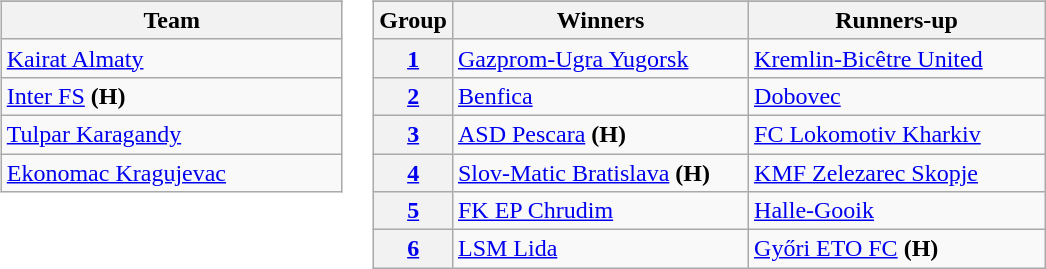<table>
<tr valign=top>
<td><br><table class="wikitable">
<tr>
</tr>
<tr>
<th width=220>Team</th>
</tr>
<tr>
<td> <a href='#'>Kairat Almaty</a></td>
</tr>
<tr>
<td> <a href='#'>Inter FS</a> <strong>(H)</strong></td>
</tr>
<tr>
<td> <a href='#'>Tulpar Karagandy</a></td>
</tr>
<tr>
<td> <a href='#'>Ekonomac Kragujevac</a></td>
</tr>
</table>
</td>
<td><br><table class="wikitable">
<tr>
</tr>
<tr>
<th>Group</th>
<th width=190>Winners</th>
<th width=190>Runners-up</th>
</tr>
<tr>
<th><a href='#'>1</a></th>
<td> <a href='#'>Gazprom-Ugra Yugorsk</a></td>
<td> <a href='#'>Kremlin-Bicêtre United</a></td>
</tr>
<tr>
<th><a href='#'>2</a></th>
<td> <a href='#'>Benfica</a></td>
<td> <a href='#'>Dobovec</a></td>
</tr>
<tr>
<th><a href='#'>3</a></th>
<td> <a href='#'>ASD Pescara</a> <strong>(H)</strong></td>
<td> <a href='#'>FC Lokomotiv Kharkiv</a></td>
</tr>
<tr>
<th><a href='#'>4</a></th>
<td> <a href='#'>Slov-Matic Bratislava</a> <strong>(H)</strong></td>
<td> <a href='#'>KMF Zelezarec Skopje</a></td>
</tr>
<tr>
<th><a href='#'>5</a></th>
<td> <a href='#'>FK EP Chrudim</a></td>
<td> <a href='#'>Halle-Gooik</a></td>
</tr>
<tr>
<th><a href='#'>6</a></th>
<td> <a href='#'>LSM Lida</a></td>
<td> <a href='#'>Győri ETO FC</a> <strong>(H)</strong></td>
</tr>
</table>
</td>
</tr>
</table>
